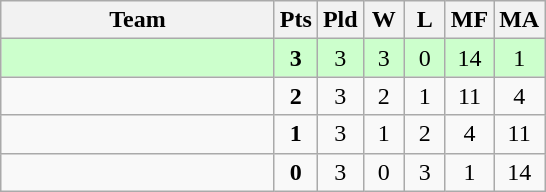<table class=wikitable style="text-align:center">
<tr>
<th width=175>Team</th>
<th width=20>Pts</th>
<th width=20>Pld</th>
<th width=20>W</th>
<th width=20>L</th>
<th width=20>MF</th>
<th width=20>MA</th>
</tr>
<tr bgcolor=#ccffcc>
<td style="text-align:left"></td>
<td><strong>3</strong></td>
<td>3</td>
<td>3</td>
<td>0</td>
<td>14</td>
<td>1</td>
</tr>
<tr>
<td style="text-align:left"></td>
<td><strong>2</strong></td>
<td>3</td>
<td>2</td>
<td>1</td>
<td>11</td>
<td>4</td>
</tr>
<tr>
<td style="text-align:left"></td>
<td><strong>1</strong></td>
<td>3</td>
<td>1</td>
<td>2</td>
<td>4</td>
<td>11</td>
</tr>
<tr>
<td style="text-align:left"></td>
<td><strong>0</strong></td>
<td>3</td>
<td>0</td>
<td>3</td>
<td>1</td>
<td>14</td>
</tr>
</table>
